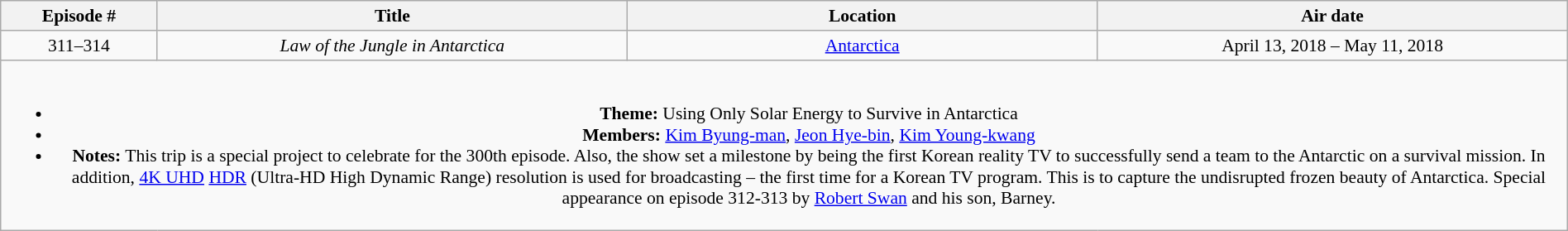<table class="wikitable" style="text-align:center; font-size:90%; width:100%;">
<tr>
<th width="10%">Episode #</th>
<th width="30%">Title</th>
<th width="30%">Location</th>
<th width="30%">Air date</th>
</tr>
<tr>
<td>311–314</td>
<td><em>Law of the Jungle in Antarctica</em></td>
<td><a href='#'>Antarctica</a></td>
<td>April 13, 2018 – May 11, 2018</td>
</tr>
<tr>
<td colspan="4"><br><ul><li><strong>Theme:</strong> Using Only Solar Energy to Survive in Antarctica</li><li><strong>Members:</strong> <a href='#'>Kim Byung-man</a>, <a href='#'>Jeon Hye-bin</a>, <a href='#'>Kim Young-kwang</a></li><li><strong>Notes:</strong> This trip is a special project to celebrate for the 300th episode. Also, the show set a milestone by being the first Korean reality TV to successfully send a team to the Antarctic on a survival mission. In addition, <a href='#'>4K UHD</a> <a href='#'>HDR</a> (Ultra-HD High Dynamic Range) resolution is used for broadcasting – the first time for a Korean TV program. This is to capture the undisrupted frozen beauty of Antarctica. Special appearance on episode 312-313 by <a href='#'>Robert Swan</a> and his son, Barney.</li></ul></td>
</tr>
</table>
